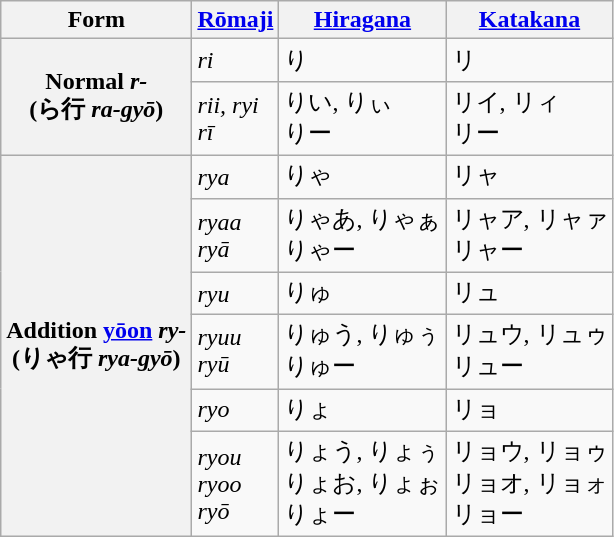<table class="wikitable">
<tr>
<th>Form</th>
<th><a href='#'>Rōmaji</a></th>
<th><a href='#'>Hiragana</a></th>
<th><a href='#'>Katakana</a></th>
</tr>
<tr>
<th rowspan="2">Normal <em>r-</em><br>(ら行 <em>ra-gyō</em>)</th>
<td><em>ri</em></td>
<td>り</td>
<td>リ</td>
</tr>
<tr>
<td><em>rii, ryi</em><br><em>rī</em></td>
<td>りい, りぃ<br>りー</td>
<td>リイ, リィ<br>リー</td>
</tr>
<tr>
<th rowspan="6">Addition <a href='#'>yōon</a> <em>ry-</em><br>(りゃ行 <em>rya-gyō</em>)</th>
<td><em>rya</em></td>
<td>りゃ</td>
<td>リャ</td>
</tr>
<tr>
<td><em>ryaa</em><br><em>ryā</em></td>
<td>りゃあ, りゃぁ<br>りゃー</td>
<td>リャア, リャァ<br>リャー</td>
</tr>
<tr>
<td><em>ryu</em></td>
<td>りゅ</td>
<td>リュ</td>
</tr>
<tr>
<td><em>ryuu</em><br><em>ryū</em></td>
<td>りゅう, りゅぅ<br>りゅー</td>
<td>リュウ, リュゥ<br>リュー</td>
</tr>
<tr>
<td><em>ryo</em></td>
<td>りょ</td>
<td>リョ</td>
</tr>
<tr>
<td><em>ryou</em><br><em>ryoo</em><br><em>ryō</em></td>
<td>りょう, りょぅ<br>りょお, りょぉ<br>りょー</td>
<td>リョウ, リョゥ<br>リョオ, リョォ<br>リョー</td>
</tr>
</table>
